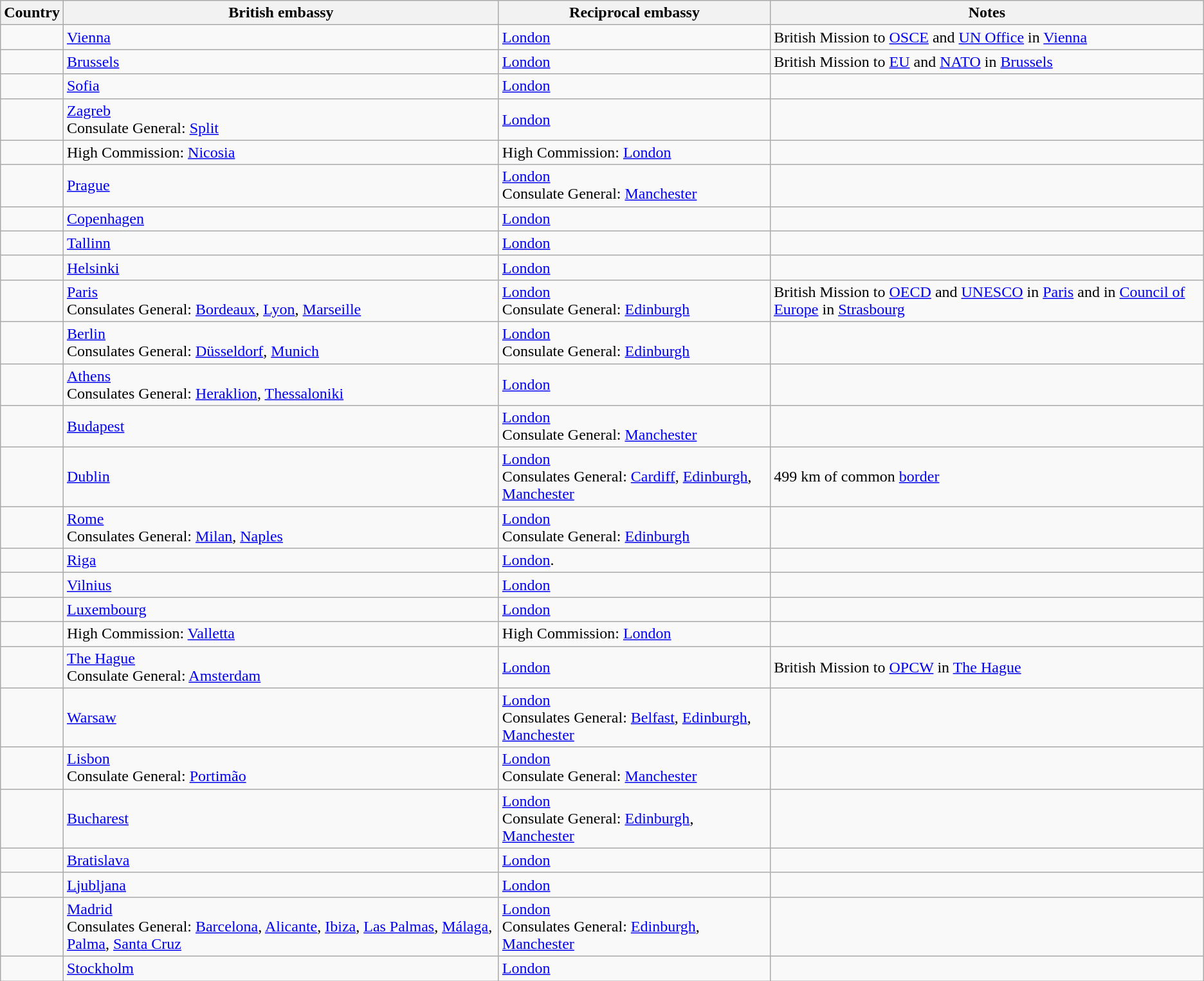<table class="wikitable sortable">
<tr>
<th scope=col>Country</th>
<th scope=col>British embassy</th>
<th scope=col>Reciprocal embassy</th>
<th scope=col class="unsortable">Notes</th>
</tr>
<tr>
<td> </td>
<td><a href='#'>Vienna</a></td>
<td><a href='#'>London</a></td>
<td>British Mission to <a href='#'>OSCE</a> and <a href='#'>UN Office</a> in <a href='#'>Vienna</a> </td>
</tr>
<tr>
<td> </td>
<td><a href='#'>Brussels</a></td>
<td><a href='#'>London</a></td>
<td>British Mission to <a href='#'>EU</a> and <a href='#'>NATO</a> in <a href='#'>Brussels</a> </td>
</tr>
<tr>
<td> </td>
<td><a href='#'>Sofia</a></td>
<td><a href='#'>London</a></td>
<td></td>
</tr>
<tr>
<td> </td>
<td><a href='#'>Zagreb</a><br>Consulate General: <a href='#'>Split</a></td>
<td><a href='#'>London</a></td>
<td></td>
</tr>
<tr>
<td> </td>
<td>High Commission: <a href='#'>Nicosia</a></td>
<td>High Commission: <a href='#'>London</a></td>
<td></td>
</tr>
<tr>
<td>  </td>
<td><a href='#'>Prague</a></td>
<td><a href='#'>London</a><br>Consulate General: <a href='#'>Manchester</a></td>
<td></td>
</tr>
<tr>
<td>  </td>
<td><a href='#'>Copenhagen</a></td>
<td><a href='#'>London</a></td>
<td> </td>
</tr>
<tr>
<td>  </td>
<td><a href='#'>Tallinn</a></td>
<td><a href='#'>London</a></td>
<td></td>
</tr>
<tr>
<td> </td>
<td><a href='#'>Helsinki</a></td>
<td><a href='#'>London</a></td>
<td></td>
</tr>
<tr>
<td> </td>
<td><a href='#'>Paris</a><br>Consulates General: <a href='#'>Bordeaux</a>, <a href='#'>Lyon</a>, <a href='#'>Marseille</a></td>
<td><a href='#'>London</a><br>Consulate General: <a href='#'>Edinburgh</a></td>
<td>British Mission to <a href='#'>OECD</a> and <a href='#'>UNESCO</a> in <a href='#'>Paris</a> and in <a href='#'>Council of Europe</a> in <a href='#'>Strasbourg</a> </td>
</tr>
<tr>
<td> </td>
<td><a href='#'>Berlin</a><br>Consulates General:  <a href='#'>Düsseldorf</a>, <a href='#'>Munich</a></td>
<td><a href='#'>London</a><br>Consulate General: <a href='#'>Edinburgh</a></td>
<td></td>
</tr>
<tr>
<td> </td>
<td><a href='#'>Athens</a><br>Consulates General: <a href='#'>Heraklion</a>, <a href='#'>Thessaloniki</a></td>
<td><a href='#'>London</a></td>
<td></td>
</tr>
<tr>
<td> </td>
<td><a href='#'>Budapest</a></td>
<td><a href='#'>London</a><br>Consulate General: <a href='#'>Manchester</a></td>
<td></td>
</tr>
<tr>
<td> </td>
<td><a href='#'>Dublin</a></td>
<td><a href='#'>London</a><br>Consulates General: <a href='#'>Cardiff</a>, <a href='#'>Edinburgh</a>, <a href='#'>Manchester</a></td>
<td>499 km of common <a href='#'>border</a> </td>
</tr>
<tr>
<td> </td>
<td><a href='#'>Rome</a><br>Consulates General: <a href='#'>Milan</a>, <a href='#'>Naples</a></td>
<td><a href='#'>London</a><br>Consulate General: <a href='#'>Edinburgh</a></td>
<td></td>
</tr>
<tr>
<td></td>
<td><a href='#'>Riga</a></td>
<td> <a href='#'>London</a>.</td>
<td></td>
</tr>
<tr>
<td></td>
<td><a href='#'>Vilnius</a></td>
<td><a href='#'>London</a></td>
<td></td>
</tr>
<tr>
<td> </td>
<td><a href='#'>Luxembourg</a></td>
<td><a href='#'>London</a></td>
<td></td>
</tr>
<tr>
<td> </td>
<td>High Commission: <a href='#'>Valletta</a></td>
<td>High Commission: <a href='#'>London</a></td>
<td></td>
</tr>
<tr>
<td> </td>
<td><a href='#'>The Hague</a><br>Consulate General: <a href='#'>Amsterdam</a></td>
<td><a href='#'>London</a></td>
<td>British Mission to <a href='#'>OPCW</a> in <a href='#'>The Hague</a> </td>
</tr>
<tr>
<td> </td>
<td><a href='#'>Warsaw</a></td>
<td><a href='#'>London</a><br> Consulates General: <a href='#'>Belfast</a>, <a href='#'>Edinburgh</a>, <a href='#'>Manchester</a></td>
<td></td>
</tr>
<tr>
<td> </td>
<td><a href='#'>Lisbon</a><br>Consulate General: <a href='#'>Portimão</a></td>
<td><a href='#'>London</a><br>Consulate General: <a href='#'>Manchester</a></td>
<td></td>
</tr>
<tr>
<td> </td>
<td><a href='#'>Bucharest</a></td>
<td><a href='#'>London</a><br>Consulate General: <a href='#'>Edinburgh</a>, <a href='#'>Manchester</a></td>
<td></td>
</tr>
<tr>
<td> </td>
<td><a href='#'>Bratislava</a></td>
<td><a href='#'>London</a></td>
<td></td>
</tr>
<tr>
<td> </td>
<td><a href='#'>Ljubljana</a></td>
<td><a href='#'>London</a></td>
<td></td>
</tr>
<tr>
<td> </td>
<td><a href='#'>Madrid</a><br>Consulates General: <a href='#'>Barcelona</a>, <a href='#'>Alicante</a>, <a href='#'>Ibiza</a>, <a href='#'>Las Palmas</a>, <a href='#'>Málaga</a>, <a href='#'>Palma</a>, <a href='#'>Santa Cruz</a></td>
<td><a href='#'>London</a><br>Consulates General: <a href='#'>Edinburgh</a>, <a href='#'>Manchester</a></td>
<td></td>
</tr>
<tr>
<td> </td>
<td><a href='#'>Stockholm</a></td>
<td><a href='#'>London</a></td>
<td></td>
</tr>
</table>
